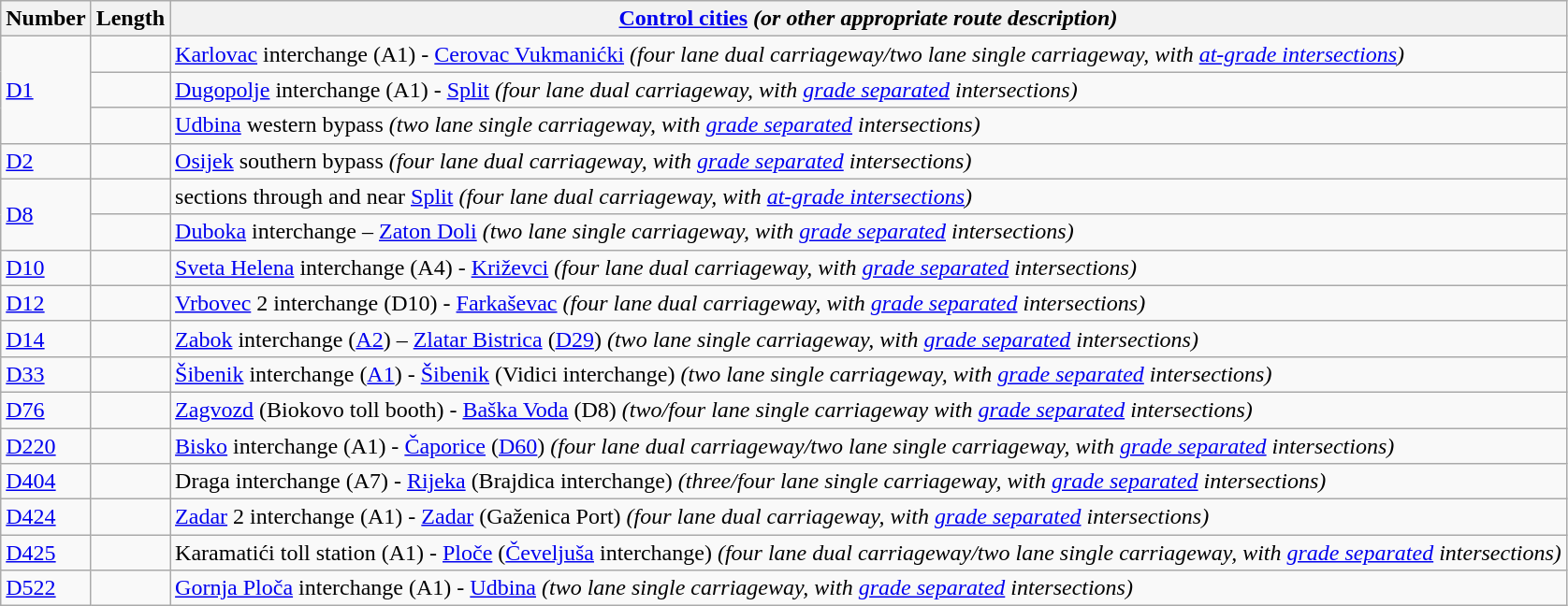<table class="wikitable">
<tr>
<th>Number</th>
<th>Length</th>
<th><a href='#'>Control cities</a> <em>(or other appropriate route description)</em></th>
</tr>
<tr>
<td rowspan="3"> <a href='#'>D1</a></td>
<td></td>
<td><a href='#'>Karlovac</a> interchange (A1) - <a href='#'>Cerovac Vukmanićki</a> <em>(four lane dual carriageway/two lane single carriageway, with <a href='#'>at-grade intersections</a>)</em></td>
</tr>
<tr>
<td></td>
<td><a href='#'>Dugopolje</a> interchange (A1) - <a href='#'>Split</a> <em>(four lane dual carriageway, with <a href='#'>grade separated</a> intersections)</em></td>
</tr>
<tr>
<td></td>
<td><a href='#'>Udbina</a> western bypass <em>(two lane single carriageway, with <a href='#'>grade separated</a> intersections)</em></td>
</tr>
<tr>
<td style="white-space: nowrap"> <a href='#'>D2</a></td>
<td></td>
<td><a href='#'>Osijek</a> southern bypass <em>(four lane dual carriageway, with <a href='#'>grade separated</a> intersections)</em></td>
</tr>
<tr>
<td rowspan="2"> <a href='#'>D8</a></td>
<td></td>
<td>sections through and near <a href='#'>Split</a> <em>(four lane dual carriageway, with <a href='#'>at-grade intersections</a>)</em></td>
</tr>
<tr>
<td></td>
<td><a href='#'>Duboka</a> interchange – <a href='#'>Zaton Doli</a> <em>(two lane single carriageway, with <a href='#'>grade separated</a> intersections)</em></td>
</tr>
<tr>
<td style="white-space: nowrap"> <a href='#'>D10</a></td>
<td></td>
<td><a href='#'>Sveta Helena</a> interchange (A4) - <a href='#'>Križevci</a> <em>(four lane dual carriageway, with <a href='#'>grade separated</a> intersections)</em></td>
</tr>
<tr>
<td style="white-space: nowrap"> <a href='#'>D12</a></td>
<td></td>
<td><a href='#'>Vrbovec</a> 2 interchange (D10) - <a href='#'>Farkaševac</a> <em>(four lane dual carriageway, with <a href='#'>grade separated</a> intersections)</em></td>
</tr>
<tr>
<td style="white-space: nowrap"> <a href='#'>D14</a></td>
<td></td>
<td><a href='#'>Zabok</a> interchange (<a href='#'>A2</a>) – <a href='#'>Zlatar Bistrica</a> (<a href='#'>D29</a>) <em>(two lane single carriageway, with <a href='#'>grade separated</a> intersections)</em></td>
</tr>
<tr>
<td style="white-space: nowrap"> <a href='#'>D33</a></td>
<td></td>
<td><a href='#'>Šibenik</a> interchange (<a href='#'>A1</a>) - <a href='#'>Šibenik</a> (Vidici interchange) <em>(two lane single carriageway, with <a href='#'>grade separated</a> intersections)</em></td>
</tr>
<tr>
<td style="white-space: nowrap"> <a href='#'>D76</a></td>
<td></td>
<td><a href='#'>Zagvozd</a> (Biokovo toll booth) - <a href='#'>Baška Voda</a> (D8) <em>(two/four lane single carriageway with <a href='#'>grade separated</a> intersections)</em></td>
</tr>
<tr>
<td style="white-space: nowrap"> <a href='#'>D220</a></td>
<td></td>
<td><a href='#'>Bisko</a> interchange (A1) - <a href='#'>Čaporice</a> (<a href='#'>D60</a>) <em>(four lane dual carriageway/two lane single carriageway, with <a href='#'>grade separated</a> intersections)</em></td>
</tr>
<tr>
<td style="white-space: nowrap"> <a href='#'>D404</a></td>
<td></td>
<td>Draga interchange (A7) - <a href='#'>Rijeka</a> (Brajdica interchange) <em>(three/four lane single carriageway, with <a href='#'>grade separated</a> intersections)</em></td>
</tr>
<tr>
<td style="white-space: nowrap"> <a href='#'>D424</a></td>
<td></td>
<td><a href='#'>Zadar</a> 2 interchange (A1) - <a href='#'>Zadar</a> (Gaženica Port) <em>(four lane dual carriageway, with <a href='#'>grade separated</a> intersections)</em></td>
</tr>
<tr>
<td style="white-space: nowrap"> <a href='#'>D425</a></td>
<td></td>
<td>Karamatići toll station (A1) - <a href='#'>Ploče</a> (<a href='#'>Čeveljuša</a> interchange) <em>(four lane dual carriageway/two lane single carriageway, with <a href='#'>grade separated</a> intersections)</em></td>
</tr>
<tr>
<td style="white-space: nowrap"> <a href='#'>D522</a></td>
<td></td>
<td><a href='#'>Gornja Ploča</a> interchange (A1) - <a href='#'>Udbina</a> <em>(two lane single carriageway, with <a href='#'>grade separated</a> intersections)</em></td>
</tr>
</table>
